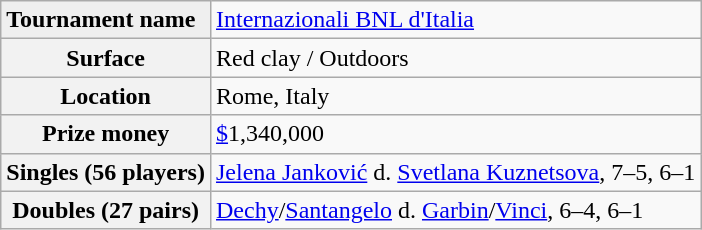<table class="wikitable">
<tr>
<td bgcolor="#EFEFEF"><strong>Tournament name</strong></td>
<td><a href='#'>Internazionali BNL d'Italia</a></td>
</tr>
<tr>
<th>Surface</th>
<td>Red clay / Outdoors</td>
</tr>
<tr>
<th>Location</th>
<td>Rome, Italy</td>
</tr>
<tr>
<th>Prize money</th>
<td><a href='#'>$</a>1,340,000</td>
</tr>
<tr>
<th>Singles (56 players)</th>
<td><a href='#'>Jelena Janković</a> d. <a href='#'>Svetlana Kuznetsova</a>, 7–5, 6–1</td>
</tr>
<tr>
<th>Doubles (27 pairs)</th>
<td><a href='#'>Dechy</a>/<a href='#'>Santangelo</a> d. <a href='#'>Garbin</a>/<a href='#'>Vinci</a>, 6–4, 6–1</td>
</tr>
</table>
